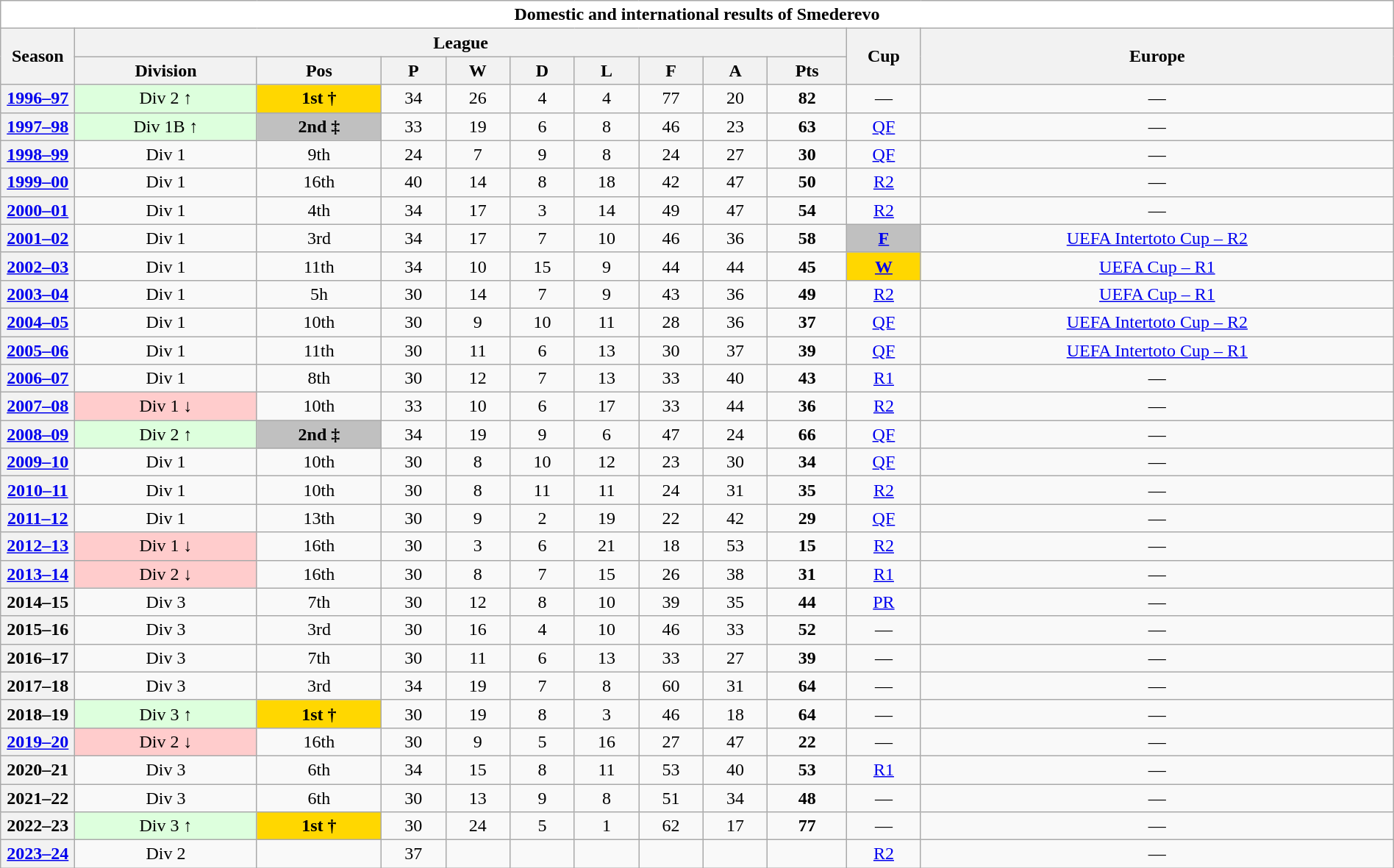<table class="wikitable" style="width: 100%; text-align: center;">
<tr>
<th style="color:#000000; background:#FFFFFF;" colspan=17>Domestic and international results of Smederevo</th>
</tr>
<tr>
<th rowspan=2 width="60"align=center>Season</th>
<th colspan=9>League</th>
<th rowspan=2 width="60"align=center>Cup</th>
<th rowspan=2>Europe</th>
</tr>
<tr>
<th>Division</th>
<th>Pos</th>
<th>P</th>
<th>W</th>
<th>D</th>
<th>L</th>
<th>F</th>
<th>A</th>
<th>Pts</th>
</tr>
<tr>
<th rowspan=1><a href='#'>1996–97</a></th>
<td rowspan=1 bgcolor="#ddffdd">Div 2 ↑</td>
<td rowspan=1 bgcolor="gold"><strong>1st †</strong></td>
<td rowspan=1>34</td>
<td rowspan=1>26</td>
<td rowspan=1>4</td>
<td rowspan=1>4</td>
<td rowspan=1>77</td>
<td rowspan=1>20</td>
<td rowspan=1><strong>82</strong></td>
<td rowspan=1>—</td>
<td rowspan=1>—</td>
</tr>
<tr>
<th rowspan=1><a href='#'>1997–98</a></th>
<td rowspan=1 bgcolor="#ddffdd">Div 1B ↑</td>
<td rowspan=1 bgcolor="silver"><strong>2nd ‡</strong></td>
<td rowspan=1>33</td>
<td rowspan=1>19</td>
<td rowspan=1>6</td>
<td rowspan=1>8</td>
<td rowspan=1>46</td>
<td rowspan=1>23</td>
<td rowspan=1><strong>63</strong></td>
<td rowspan=1><a href='#'>QF</a></td>
<td rowspan=1>—</td>
</tr>
<tr>
<th rowspan=1><a href='#'>1998–99</a></th>
<td rowspan=1>Div 1</td>
<td rowspan=1>9th</td>
<td rowspan=1>24</td>
<td rowspan=1>7</td>
<td rowspan=1>9</td>
<td rowspan=1>8</td>
<td rowspan=1>24</td>
<td rowspan=1>27</td>
<td rowspan=1><strong>30</strong></td>
<td rowspan=1><a href='#'>QF</a></td>
<td rowspan=1>—</td>
</tr>
<tr>
<th rowspan=1><a href='#'>1999–00</a></th>
<td rowspan=1>Div 1</td>
<td rowspan=1>16th</td>
<td rowspan=1>40</td>
<td rowspan=1>14</td>
<td rowspan=1>8</td>
<td rowspan=1>18</td>
<td rowspan=1>42</td>
<td rowspan=1>47</td>
<td rowspan=1><strong>50</strong></td>
<td rowspan=1><a href='#'>R2</a></td>
<td rowspan=1>—</td>
</tr>
<tr>
<th rowspan=1><a href='#'>2000–01</a></th>
<td rowspan=1>Div 1</td>
<td rowspan=1>4th</td>
<td rowspan=1>34</td>
<td rowspan=1>17</td>
<td rowspan=1>3</td>
<td rowspan=1>14</td>
<td rowspan=1>49</td>
<td rowspan=1>47</td>
<td rowspan=1><strong>54</strong></td>
<td rowspan=1><a href='#'>R2</a></td>
<td rowspan=1>—</td>
</tr>
<tr>
<th rowspan=1><a href='#'>2001–02</a></th>
<td rowspan=1>Div 1</td>
<td rowspan=1>3rd</td>
<td rowspan=1>34</td>
<td rowspan=1>17</td>
<td rowspan=1>7</td>
<td rowspan=1>10</td>
<td rowspan=1>46</td>
<td rowspan=1>36</td>
<td rowspan=1><strong>58</strong></td>
<td rowspan=1 bgcolor="silver"><strong><a href='#'>F</a></strong></td>
<td rowspan=1><a href='#'>UEFA Intertoto Cup – R2</a></td>
</tr>
<tr>
<th rowspan=1><a href='#'>2002–03</a></th>
<td rowspan=1>Div 1</td>
<td rowspan=1>11th</td>
<td rowspan=1>34</td>
<td rowspan=1>10</td>
<td rowspan=1>15</td>
<td rowspan=1>9</td>
<td rowspan=1>44</td>
<td rowspan=1>44</td>
<td rowspan=1><strong>45</strong></td>
<td rowspan=1 bgcolor="gold"><strong><a href='#'>W</a></strong></td>
<td rowspan=1><a href='#'>UEFA Cup – R1</a></td>
</tr>
<tr>
<th rowspan=1><a href='#'>2003–04</a></th>
<td rowspan=1>Div 1</td>
<td rowspan=1>5h</td>
<td rowspan=1>30</td>
<td rowspan=1>14</td>
<td rowspan=1>7</td>
<td rowspan=1>9</td>
<td rowspan=1>43</td>
<td rowspan=1>36</td>
<td rowspan=1><strong>49</strong></td>
<td rowspan=1><a href='#'>R2</a></td>
<td rowspan=1><a href='#'>UEFA Cup – R1</a></td>
</tr>
<tr>
<th rowspan=1><a href='#'>2004–05</a></th>
<td rowspan=1>Div 1</td>
<td rowspan=1>10th</td>
<td rowspan=1>30</td>
<td rowspan=1>9</td>
<td rowspan=1>10</td>
<td rowspan=1>11</td>
<td rowspan=1>28</td>
<td rowspan=1>36</td>
<td rowspan=1><strong>37</strong></td>
<td rowspan=1><a href='#'>QF</a></td>
<td rowspan=1><a href='#'>UEFA Intertoto Cup – R2</a></td>
</tr>
<tr>
<th rowspan=1><a href='#'>2005–06</a></th>
<td rowspan=1>Div 1</td>
<td rowspan=1>11th</td>
<td rowspan=1>30</td>
<td rowspan=1>11</td>
<td rowspan=1>6</td>
<td rowspan=1>13</td>
<td rowspan=1>30</td>
<td rowspan=1>37</td>
<td rowspan=1><strong>39</strong></td>
<td rowspan=1><a href='#'>QF</a></td>
<td rowspan=1><a href='#'>UEFA Intertoto Cup – R1</a></td>
</tr>
<tr>
<th rowspan=1><a href='#'>2006–07</a></th>
<td rowspan=1>Div 1</td>
<td rowspan=1>8th</td>
<td rowspan=1>30</td>
<td rowspan=1>12</td>
<td rowspan=1>7</td>
<td rowspan=1>13</td>
<td rowspan=1>33</td>
<td rowspan=1>40</td>
<td rowspan=1><strong>43</strong></td>
<td rowspan=1><a href='#'>R1</a></td>
<td rowspan=1>—</td>
</tr>
<tr>
<th rowspan=1><a href='#'>2007–08</a></th>
<td rowspan=1 bgcolor="#FFCCCC">Div 1 ↓</td>
<td rowspan=1>10th</td>
<td rowspan=1>33</td>
<td rowspan=1>10</td>
<td rowspan=1>6</td>
<td rowspan=1>17</td>
<td rowspan=1>33</td>
<td rowspan=1>44</td>
<td rowspan=1><strong>36</strong></td>
<td rowspan=1><a href='#'>R2</a></td>
<td rowspan=1>—</td>
</tr>
<tr>
<th rowspan=1><a href='#'>2008–09</a></th>
<td rowspan=1 bgcolor="#ddffdd">Div 2 ↑</td>
<td rowspan=1 bgcolor="silver"><strong>2nd ‡</strong></td>
<td rowspan=1>34</td>
<td rowspan=1>19</td>
<td rowspan=1>9</td>
<td rowspan=1>6</td>
<td rowspan=1>47</td>
<td rowspan=1>24</td>
<td rowspan=1><strong>66</strong></td>
<td rowspan=1><a href='#'>QF</a></td>
<td rowspan=1>—</td>
</tr>
<tr>
<th rowspan=1><a href='#'>2009–10</a></th>
<td rowspan=1>Div 1</td>
<td rowspan=1>10th</td>
<td rowspan=1>30</td>
<td rowspan=1>8</td>
<td rowspan=1>10</td>
<td rowspan=1>12</td>
<td rowspan=1>23</td>
<td rowspan=1>30</td>
<td rowspan=1><strong>34</strong></td>
<td rowspan=1><a href='#'>QF</a></td>
<td rowspan=1>—</td>
</tr>
<tr>
<th rowspan=1><a href='#'>2010–11</a></th>
<td rowspan=1>Div 1</td>
<td rowspan=1>10th</td>
<td rowspan=1>30</td>
<td rowspan=1>8</td>
<td rowspan=1>11</td>
<td rowspan=1>11</td>
<td rowspan=1>24</td>
<td rowspan=1>31</td>
<td rowspan=1><strong>35</strong></td>
<td rowspan=1><a href='#'>R2</a></td>
<td rowspan=1>—</td>
</tr>
<tr>
<th rowspan=1><a href='#'>2011–12</a></th>
<td rowspan=1>Div 1</td>
<td rowspan=1>13th</td>
<td rowspan=1>30</td>
<td rowspan=1>9</td>
<td rowspan=1>2</td>
<td rowspan=1>19</td>
<td rowspan=1>22</td>
<td rowspan=1>42</td>
<td rowspan=1><strong>29</strong></td>
<td rowspan=1><a href='#'>QF</a></td>
<td rowspan=1>—</td>
</tr>
<tr>
<th rowspan=1><a href='#'>2012–13</a></th>
<td rowspan=1 bgcolor="#FFCCCC">Div 1 ↓</td>
<td rowspan=1>16th</td>
<td rowspan=1>30</td>
<td rowspan=1>3</td>
<td rowspan=1>6</td>
<td rowspan=1>21</td>
<td rowspan=1>18</td>
<td rowspan=1>53</td>
<td rowspan=1><strong>15</strong></td>
<td rowspan=1><a href='#'>R2</a></td>
<td rowspan=1>—</td>
</tr>
<tr>
<th rowspan=1><a href='#'>2013–14</a></th>
<td rowspan=1 bgcolor="#FFCCCC">Div 2 ↓</td>
<td rowspan=1>16th</td>
<td rowspan=1>30</td>
<td rowspan=1>8</td>
<td rowspan=1>7</td>
<td rowspan=1>15</td>
<td rowspan=1>26</td>
<td rowspan=1>38</td>
<td rowspan=1><strong>31</strong></td>
<td rowspan=1><a href='#'>R1</a></td>
<td rowspan=1>—</td>
</tr>
<tr>
<th rowspan=1>2014–15</th>
<td rowspan=1>Div 3</td>
<td rowspan=1>7th</td>
<td rowspan=1>30</td>
<td rowspan=1>12</td>
<td rowspan=1>8</td>
<td rowspan=1>10</td>
<td rowspan=1>39</td>
<td rowspan=1>35</td>
<td rowspan=1><strong>44</strong></td>
<td rowspan=1><a href='#'>PR</a></td>
<td rowspan=1>—</td>
</tr>
<tr>
<th rowspan=1>2015–16</th>
<td rowspan=1>Div 3</td>
<td rowspan=1>3rd</td>
<td rowspan=1>30</td>
<td rowspan=1>16</td>
<td rowspan=1>4</td>
<td rowspan=1>10</td>
<td rowspan=1>46</td>
<td rowspan=1>33</td>
<td rowspan=1><strong>52</strong></td>
<td rowspan=1>—</td>
<td rowspan=1>—</td>
</tr>
<tr>
<th rowspan=1>2016–17</th>
<td rowspan=1>Div 3</td>
<td rowspan=1>7th</td>
<td rowspan=1>30</td>
<td rowspan=1>11</td>
<td rowspan=1>6</td>
<td rowspan=1>13</td>
<td rowspan=1>33</td>
<td rowspan=1>27</td>
<td rowspan=1><strong>39</strong></td>
<td rowspan=1>—</td>
<td rowspan=1>—</td>
</tr>
<tr>
<th rowspan=1>2017–18</th>
<td rowspan=1>Div 3</td>
<td rowspan=1>3rd</td>
<td rowspan=1>34</td>
<td rowspan=1>19</td>
<td rowspan=1>7</td>
<td rowspan=1>8</td>
<td rowspan=1>60</td>
<td rowspan=1>31</td>
<td rowspan=1><strong>64</strong></td>
<td rowspan=1>—</td>
<td rowspan=1>—</td>
</tr>
<tr>
<th rowspan=1>2018–19</th>
<td rowspan=1 bgcolor="#ddffdd">Div 3 ↑</td>
<td rowspan=1 bgcolor="gold"><strong>1st †</strong></td>
<td rowspan=1>30</td>
<td rowspan=1>19</td>
<td rowspan=1>8</td>
<td rowspan=1>3</td>
<td rowspan=1>46</td>
<td rowspan=1>18</td>
<td rowspan=1><strong>64</strong></td>
<td rowspan=1>—</td>
<td rowspan=1>—</td>
</tr>
<tr>
<th rowspan=1><a href='#'>2019–20</a></th>
<td rowspan=1 bgcolor="#FFCCCC">Div 2 ↓</td>
<td rowspan=1>16th</td>
<td rowspan=1>30</td>
<td rowspan=1>9</td>
<td rowspan=1>5</td>
<td rowspan=1>16</td>
<td rowspan=1>27</td>
<td rowspan=1>47</td>
<td rowspan=1><strong>22</strong></td>
<td rowspan=1>—</td>
<td rowspan=1>—</td>
</tr>
<tr>
<th rowspan=1>2020–21</th>
<td rowspan=1>Div 3</td>
<td rowspan=1>6th</td>
<td rowspan=1>34</td>
<td rowspan=1>15</td>
<td rowspan=1>8</td>
<td rowspan=1>11</td>
<td rowspan=1>53</td>
<td rowspan=1>40</td>
<td rowspan=1><strong>53</strong></td>
<td rowspan=1><a href='#'>R1</a></td>
<td rowspan=1>—</td>
</tr>
<tr>
<th rowspan=1>2021–22</th>
<td rowspan=1>Div 3</td>
<td rowspan=1>6th</td>
<td rowspan=1>30</td>
<td rowspan=1>13</td>
<td rowspan=1>9</td>
<td rowspan=1>8</td>
<td rowspan=1>51</td>
<td rowspan=1>34</td>
<td rowspan=1><strong>48</strong></td>
<td rowspan=1>—</td>
<td rowspan=1>—</td>
</tr>
<tr>
<th rowspan=1>2022–23</th>
<td rowspan=1 bgcolor="#ddffdd">Div 3 ↑</td>
<td rowspan=1 bgcolor="gold"><strong>1st †</strong></td>
<td rowspan=1>30</td>
<td rowspan=1>24</td>
<td rowspan=1>5</td>
<td rowspan=1>1</td>
<td rowspan=1>62</td>
<td rowspan=1>17</td>
<td rowspan=1><strong>77</strong></td>
<td rowspan=1>—</td>
<td rowspan=1>—</td>
</tr>
<tr>
<th rowspan=1><a href='#'>2023–24</a></th>
<td rowspan=1>Div 2</td>
<td rowspan=1></td>
<td rowspan=1>37</td>
<td rowspan=1></td>
<td rowspan=1></td>
<td rowspan=1></td>
<td rowspan=1></td>
<td rowspan=1></td>
<td rowspan=1></td>
<td rowspan=1><a href='#'>R2</a></td>
<td rowspan=1>—</td>
</tr>
</table>
